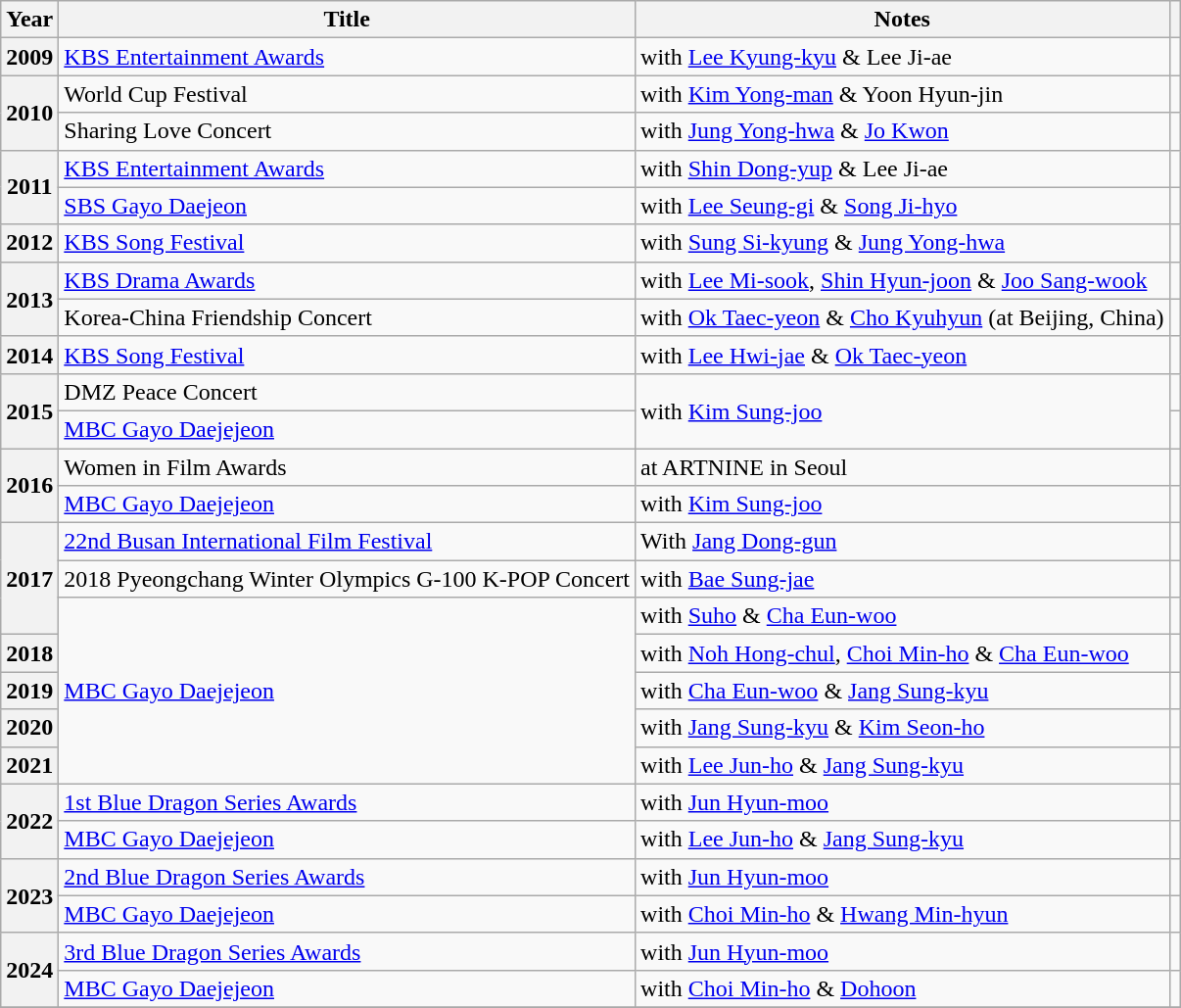<table class="wikitable sortable plainrowheaders">
<tr>
<th scope="col">Year</th>
<th scope="col">Title</th>
<th scope="col">Notes</th>
<th scope="col"  class="unsortable"></th>
</tr>
<tr>
<th scope="row">2009</th>
<td><a href='#'>KBS Entertainment Awards</a></td>
<td>with <a href='#'>Lee Kyung-kyu</a> & Lee Ji-ae</td>
<td></td>
</tr>
<tr>
<th scope="row" rowspan=2>2010</th>
<td>World Cup Festival</td>
<td>with <a href='#'>Kim Yong-man</a> & Yoon Hyun-jin</td>
<td></td>
</tr>
<tr>
<td>Sharing Love Concert</td>
<td>with <a href='#'>Jung Yong-hwa</a> & <a href='#'>Jo Kwon</a></td>
<td></td>
</tr>
<tr>
<th scope="row" rowspan=2>2011</th>
<td><a href='#'>KBS Entertainment Awards</a></td>
<td>with <a href='#'>Shin Dong-yup</a> & Lee Ji-ae</td>
<td></td>
</tr>
<tr>
<td><a href='#'>SBS Gayo Daejeon</a></td>
<td>with <a href='#'>Lee Seung-gi</a> & <a href='#'>Song Ji-hyo</a></td>
<td></td>
</tr>
<tr>
<th scope="row">2012</th>
<td><a href='#'>KBS Song Festival</a></td>
<td>with <a href='#'>Sung Si-kyung</a> & <a href='#'>Jung Yong-hwa</a></td>
<td></td>
</tr>
<tr>
<th scope="row" rowspan=2>2013</th>
<td><a href='#'>KBS Drama Awards</a></td>
<td>with <a href='#'>Lee Mi-sook</a>, <a href='#'>Shin Hyun-joon</a> & <a href='#'>Joo Sang-wook</a></td>
<td></td>
</tr>
<tr>
<td>Korea-China Friendship Concert</td>
<td>with <a href='#'>Ok Taec-yeon</a> & <a href='#'>Cho Kyuhyun</a> (at Beijing, China)</td>
<td></td>
</tr>
<tr>
<th scope="row">2014</th>
<td><a href='#'>KBS Song Festival</a></td>
<td>with <a href='#'>Lee Hwi-jae</a> & <a href='#'>Ok Taec-yeon</a></td>
<td></td>
</tr>
<tr>
<th scope="row" rowspan=2>2015</th>
<td>DMZ Peace Concert</td>
<td rowspan=2>with <a href='#'>Kim Sung-joo</a></td>
<td></td>
</tr>
<tr>
<td><a href='#'>MBC Gayo Daejejeon</a></td>
<td></td>
</tr>
<tr>
<th scope="row" rowspan="2">2016</th>
<td>Women in Film Awards</td>
<td>at ARTNINE in Seoul</td>
<td></td>
</tr>
<tr>
<td><a href='#'>MBC Gayo Daejejeon</a></td>
<td>with <a href='#'>Kim Sung-joo</a></td>
<td></td>
</tr>
<tr>
<th scope="row" rowspan=3>2017</th>
<td><a href='#'>22nd Busan International Film Festival</a></td>
<td>With <a href='#'>Jang Dong-gun</a></td>
<td></td>
</tr>
<tr>
<td>2018 Pyeongchang Winter Olympics G-100 K-POP Concert</td>
<td>with <a href='#'>Bae Sung-jae</a></td>
<td></td>
</tr>
<tr>
<td rowspan=5><a href='#'>MBC Gayo Daejejeon</a></td>
<td>with <a href='#'>Suho</a> & <a href='#'>Cha Eun-woo</a></td>
<td></td>
</tr>
<tr>
<th scope="row">2018</th>
<td>with <a href='#'>Noh Hong-chul</a>, <a href='#'>Choi Min-ho</a> & <a href='#'>Cha Eun-woo</a></td>
<td></td>
</tr>
<tr>
<th scope="row">2019</th>
<td>with <a href='#'>Cha Eun-woo</a> & <a href='#'>Jang Sung-kyu</a></td>
<td></td>
</tr>
<tr>
<th scope="row">2020</th>
<td>with <a href='#'>Jang Sung-kyu</a> & <a href='#'>Kim Seon-ho</a></td>
<td></td>
</tr>
<tr>
<th scope="row">2021</th>
<td>with <a href='#'>Lee Jun-ho</a> & <a href='#'>Jang Sung-kyu</a></td>
<td></td>
</tr>
<tr>
<th scope="row" rowspan=2>2022</th>
<td><a href='#'>1st Blue Dragon Series Awards</a></td>
<td>with <a href='#'>Jun Hyun-moo</a></td>
<td></td>
</tr>
<tr>
<td><a href='#'>MBC Gayo Daejejeon</a></td>
<td>with <a href='#'>Lee Jun-ho</a> & <a href='#'>Jang Sung-kyu</a></td>
<td></td>
</tr>
<tr>
<th scope="row" rowspan="2">2023</th>
<td><a href='#'>2nd Blue Dragon Series Awards</a></td>
<td>with <a href='#'>Jun Hyun-moo</a></td>
<td></td>
</tr>
<tr>
<td><a href='#'>MBC Gayo Daejejeon</a></td>
<td>with <a href='#'>Choi Min-ho</a> & <a href='#'>Hwang Min-hyun</a></td>
<td></td>
</tr>
<tr>
<th scope="row" rowspan="2">2024</th>
<td><a href='#'>3rd Blue Dragon Series Awards</a></td>
<td>with <a href='#'>Jun Hyun-moo</a></td>
<td></td>
</tr>
<tr>
<td><a href='#'>MBC Gayo Daejejeon</a></td>
<td>with <a href='#'>Choi Min-ho</a> & <a href='#'>Dohoon</a></td>
<td></td>
</tr>
<tr>
</tr>
</table>
